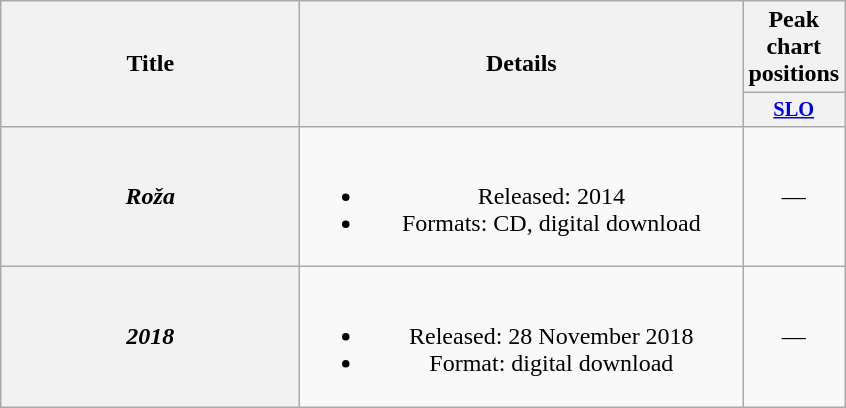<table class="wikitable plainrowheaders" style="text-align:center;">
<tr>
<th scope="col" rowspan="2" style="width:12em;">Title</th>
<th scope="col" rowspan="2" style="width:18em;">Details</th>
<th scope="col" colspan="1">Peak chart positions</th>
</tr>
<tr>
<th scope="col" style="width:3em;font-size:85%;"><a href='#'>SLO</a></th>
</tr>
<tr>
<th scope="row"><em>Roža</em></th>
<td><br><ul><li>Released: 2014</li><li>Formats: CD, digital download</li></ul></td>
<td>—</td>
</tr>
<tr>
<th scope="row"><em>2018</em></th>
<td><br><ul><li>Released: 28 November 2018</li><li>Format: digital download</li></ul></td>
<td>—</td>
</tr>
</table>
